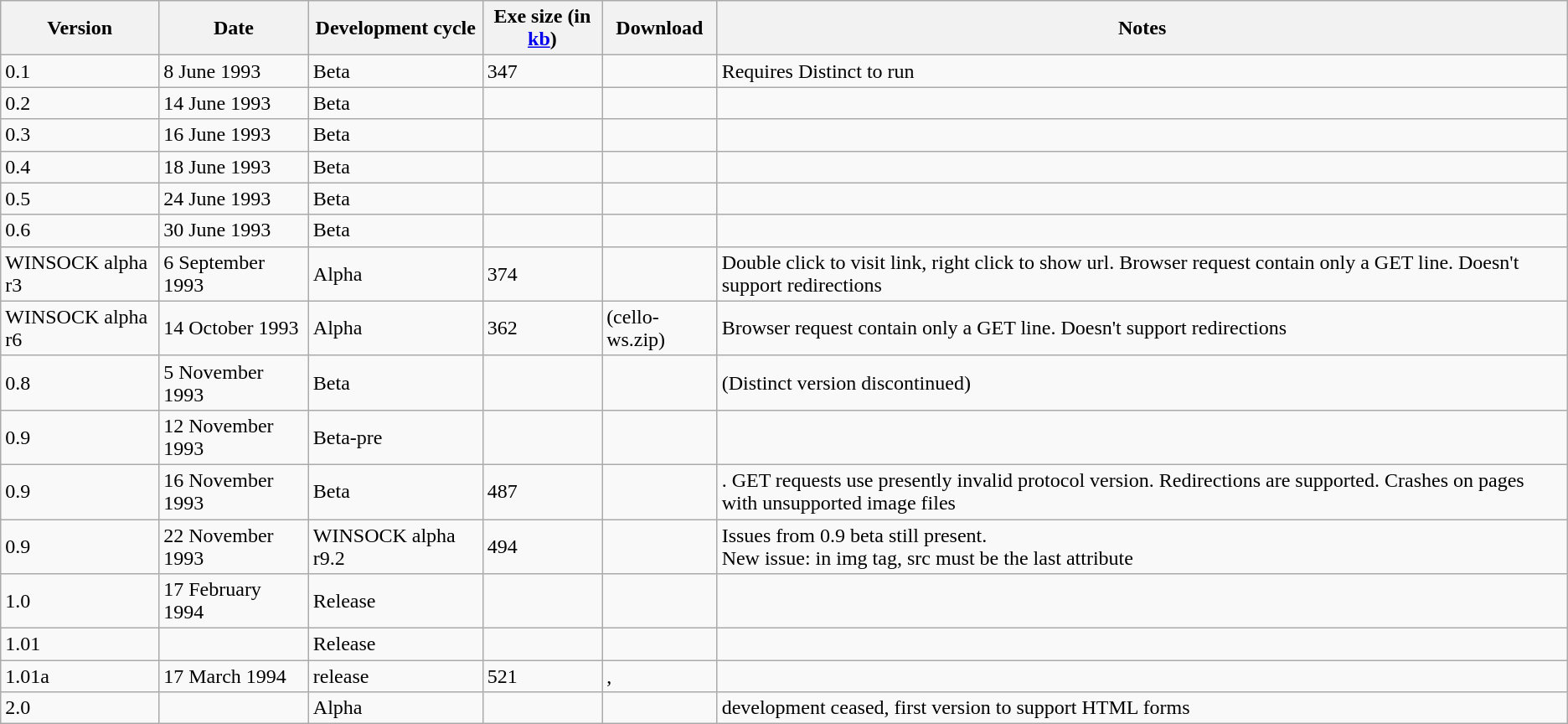<table class="wikitable sortable">
<tr>
<th>Version</th>
<th>Date</th>
<th>Development cycle</th>
<th>Exe size (in <a href='#'>kb</a>)</th>
<th>Download</th>
<th>Notes</th>
</tr>
<tr>
<td>0.1</td>
<td>8 June 1993</td>
<td>Beta</td>
<td>347</td>
<td> </td>
<td>Requires Distinct to run</td>
</tr>
<tr>
<td>0.2</td>
<td>14 June 1993</td>
<td>Beta</td>
<td></td>
<td></td>
<td></td>
</tr>
<tr>
<td>0.3</td>
<td>16 June 1993</td>
<td>Beta</td>
<td></td>
<td></td>
<td></td>
</tr>
<tr>
<td>0.4</td>
<td>18 June 1993</td>
<td>Beta</td>
<td></td>
<td></td>
<td></td>
</tr>
<tr>
<td>0.5</td>
<td>24 June 1993</td>
<td>Beta</td>
<td></td>
<td></td>
<td></td>
</tr>
<tr>
<td>0.6</td>
<td>30 June 1993</td>
<td>Beta</td>
<td></td>
<td></td>
<td></td>
</tr>
<tr>
<td>WINSOCK alpha r3</td>
<td>6 September 1993</td>
<td>Alpha</td>
<td>374</td>
<td></td>
<td>Double click to visit link, right click to show url. Browser request contain only a GET line. Doesn't support redirections</td>
</tr>
<tr>
<td>WINSOCK alpha r6</td>
<td>14 October 1993</td>
<td>Alpha</td>
<td>362</td>
<td> (cello-ws.zip)</td>
<td>Browser request contain only a GET line. Doesn't support redirections</td>
</tr>
<tr>
<td>0.8</td>
<td>5 November 1993</td>
<td>Beta</td>
<td></td>
<td></td>
<td> (Distinct version discontinued)</td>
</tr>
<tr>
<td>0.9</td>
<td>12 November 1993</td>
<td>Beta-pre</td>
<td></td>
<td></td>
<td></td>
</tr>
<tr>
<td>0.9</td>
<td>16 November 1993</td>
<td>Beta</td>
<td>487</td>
<td></td>
<td>. GET requests use presently invalid protocol version. Redirections are supported. Crashes on pages with unsupported image files</td>
</tr>
<tr>
<td>0.9</td>
<td>22 November 1993</td>
<td>WINSOCK alpha r9.2</td>
<td>494</td>
<td></td>
<td>Issues from 0.9 beta still present.<br>New issue: in img tag, src must be the last attribute</td>
</tr>
<tr>
<td>1.0</td>
<td>17 February 1994</td>
<td>Release</td>
<td></td>
<td> </td>
<td></td>
</tr>
<tr>
<td>1.01</td>
<td></td>
<td>Release</td>
<td></td>
<td></td>
<td></td>
</tr>
<tr>
<td>1.01a</td>
<td>17 March 1994</td>
<td>release</td>
<td>521</td>
<td>,  </td>
<td> </td>
</tr>
<tr>
<td>2.0</td>
<td></td>
<td>Alpha</td>
<td></td>
<td></td>
<td> development ceased, first version to support HTML forms</td>
</tr>
</table>
